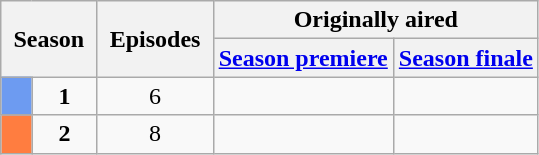<table class="wikitable" style="text-align: center;">
<tr>
<th style="padding: 0 8px;" colspan="2" rowspan="2">Season</th>
<th style="padding: 0 8px;" rowspan="2">Episodes</th>
<th colspan="2">Originally aired</th>
</tr>
<tr>
<th><a href='#'>Season premiere</a></th>
<th><a href='#'>Season finale</a></th>
</tr>
<tr>
<td style="background: #6D9BF1;"></td>
<td><strong>1</strong></td>
<td style="padding: 0 8px;">6</td>
<td style="padding: 0 8px;"></td>
<td style="padding: 0 8px;"></td>
</tr>
<tr>
<td style="background:#FF7D40;"></td>
<td><strong>2</strong></td>
<td style="padding: 0 8px;">8</td>
<td style="padding: 0 8px;"></td>
<td style="padding: 0 8px;"></td>
</tr>
</table>
